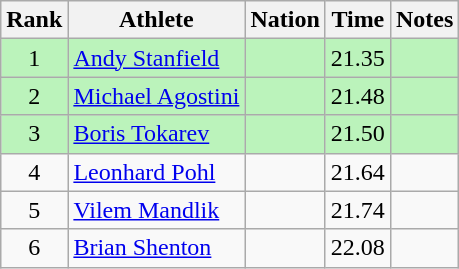<table class="wikitable sortable" style="text-align:center">
<tr>
<th>Rank</th>
<th>Athlete</th>
<th>Nation</th>
<th>Time</th>
<th>Notes</th>
</tr>
<tr bgcolor=bbf3bb>
<td>1</td>
<td align=left><a href='#'>Andy Stanfield</a></td>
<td align=left></td>
<td>21.35</td>
<td></td>
</tr>
<tr bgcolor=bbf3bb>
<td>2</td>
<td align=left><a href='#'>Michael Agostini</a></td>
<td align=left></td>
<td>21.48</td>
<td></td>
</tr>
<tr bgcolor=bbf3bb>
<td>3</td>
<td align=left><a href='#'>Boris Tokarev</a></td>
<td align=left></td>
<td>21.50</td>
<td></td>
</tr>
<tr>
<td>4</td>
<td align=left><a href='#'>Leonhard Pohl</a></td>
<td align=left></td>
<td>21.64</td>
<td></td>
</tr>
<tr>
<td>5</td>
<td align=left><a href='#'>Vilem Mandlik</a></td>
<td align=left></td>
<td>21.74</td>
<td></td>
</tr>
<tr>
<td>6</td>
<td align=left><a href='#'>Brian Shenton</a></td>
<td align=left></td>
<td>22.08</td>
<td></td>
</tr>
</table>
